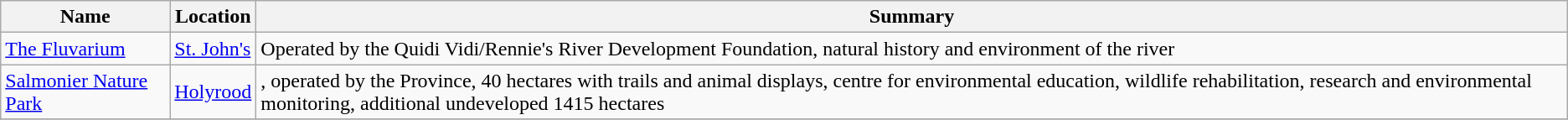<table class="wikitable">
<tr>
<th>Name</th>
<th>Location</th>
<th>Summary</th>
</tr>
<tr>
<td><a href='#'>The Fluvarium</a></td>
<td><a href='#'>St. John's</a></td>
<td>Operated by the Quidi Vidi/Rennie's River Development Foundation, natural history and environment of the river</td>
</tr>
<tr>
<td><a href='#'>Salmonier Nature Park</a></td>
<td><a href='#'>Holyrood</a></td>
<td>, operated by the Province, 40 hectares with trails and animal displays, centre for environmental education, wildlife rehabilitation, research and environmental monitoring, additional undeveloped 1415 hectares</td>
</tr>
<tr>
</tr>
</table>
